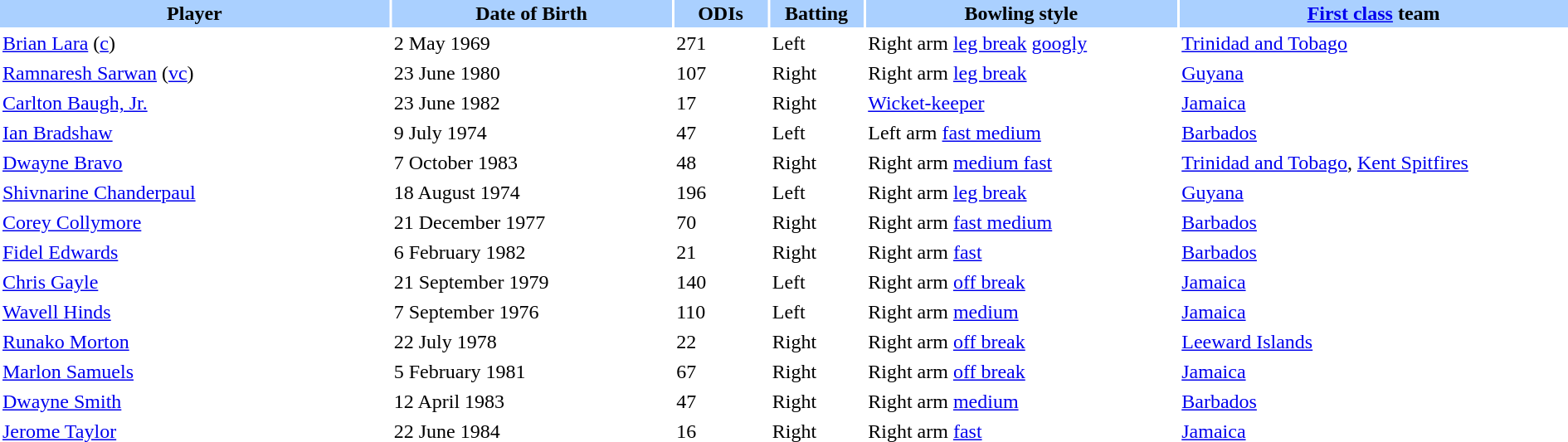<table border="0" cellspacing="2" cellpadding="2" style="width:100%;">
<tr style="background:#aad0ff;">
<th width=25%>Player</th>
<th width=18%>Date of Birth</th>
<th width=6%>ODIs</th>
<th width=6%>Batting</th>
<th width=20%>Bowling style</th>
<th width=25%><a href='#'>First class</a> team</th>
</tr>
<tr>
<td><a href='#'>Brian Lara</a> (<a href='#'>c</a>)</td>
<td>2 May 1969</td>
<td>271</td>
<td>Left</td>
<td>Right arm <a href='#'>leg break</a> <a href='#'>googly</a></td>
<td><a href='#'>Trinidad and Tobago</a></td>
</tr>
<tr>
<td><a href='#'>Ramnaresh Sarwan</a> (<a href='#'>vc</a>)</td>
<td>23 June 1980</td>
<td>107</td>
<td>Right</td>
<td>Right arm <a href='#'>leg break</a></td>
<td><a href='#'>Guyana</a></td>
</tr>
<tr>
<td><a href='#'>Carlton Baugh, Jr.</a></td>
<td>23 June 1982</td>
<td>17</td>
<td>Right</td>
<td><a href='#'>Wicket-keeper</a></td>
<td><a href='#'>Jamaica</a></td>
</tr>
<tr>
<td><a href='#'>Ian Bradshaw</a></td>
<td>9 July 1974</td>
<td>47</td>
<td>Left</td>
<td>Left arm <a href='#'>fast medium</a></td>
<td><a href='#'>Barbados</a></td>
</tr>
<tr>
<td><a href='#'>Dwayne Bravo</a></td>
<td>7 October 1983</td>
<td>48</td>
<td>Right</td>
<td>Right arm <a href='#'>medium fast</a></td>
<td><a href='#'>Trinidad and Tobago</a>, <a href='#'>Kent Spitfires</a></td>
</tr>
<tr>
<td><a href='#'>Shivnarine Chanderpaul</a></td>
<td>18 August 1974</td>
<td>196</td>
<td>Left</td>
<td>Right arm <a href='#'>leg break</a></td>
<td><a href='#'>Guyana</a></td>
</tr>
<tr>
<td><a href='#'>Corey Collymore</a></td>
<td>21 December 1977</td>
<td>70</td>
<td>Right</td>
<td>Right arm <a href='#'>fast medium</a></td>
<td><a href='#'>Barbados</a></td>
</tr>
<tr>
<td><a href='#'>Fidel Edwards</a></td>
<td>6 February 1982</td>
<td>21</td>
<td>Right</td>
<td>Right arm <a href='#'>fast</a></td>
<td><a href='#'>Barbados</a></td>
</tr>
<tr>
<td><a href='#'>Chris Gayle</a></td>
<td>21 September 1979</td>
<td>140</td>
<td>Left</td>
<td>Right arm <a href='#'>off break</a></td>
<td><a href='#'>Jamaica</a></td>
</tr>
<tr>
<td><a href='#'>Wavell Hinds</a></td>
<td>7 September 1976</td>
<td>110</td>
<td>Left</td>
<td>Right arm <a href='#'>medium</a></td>
<td><a href='#'>Jamaica</a></td>
</tr>
<tr>
<td><a href='#'>Runako Morton</a></td>
<td>22 July 1978</td>
<td>22</td>
<td>Right</td>
<td>Right arm <a href='#'>off break</a></td>
<td><a href='#'>Leeward Islands</a></td>
</tr>
<tr>
<td><a href='#'>Marlon Samuels</a></td>
<td>5 February 1981</td>
<td>67</td>
<td>Right</td>
<td>Right arm <a href='#'>off break</a></td>
<td><a href='#'>Jamaica</a></td>
</tr>
<tr>
<td><a href='#'>Dwayne Smith</a></td>
<td>12 April 1983</td>
<td>47</td>
<td>Right</td>
<td>Right arm <a href='#'>medium</a></td>
<td><a href='#'>Barbados</a></td>
</tr>
<tr>
<td><a href='#'>Jerome Taylor</a></td>
<td>22 June 1984</td>
<td>16</td>
<td>Right</td>
<td>Right arm <a href='#'>fast</a></td>
<td><a href='#'>Jamaica</a></td>
</tr>
</table>
